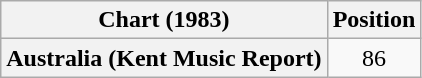<table class="wikitable plainrowheaders" style="text-align:center">
<tr>
<th scope="col">Chart (1983)</th>
<th scope="col">Position</th>
</tr>
<tr>
<th scope="row">Australia (Kent Music Report)</th>
<td>86</td>
</tr>
</table>
